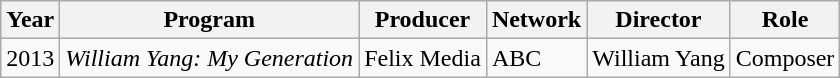<table class="wikitable">
<tr>
<th>Year</th>
<th>Program</th>
<th>Producer</th>
<th>Network</th>
<th>Director</th>
<th>Role</th>
</tr>
<tr>
<td>2013</td>
<td><em>William Yang: My Generation</em></td>
<td>Felix Media</td>
<td>ABC</td>
<td>William Yang</td>
<td>Composer</td>
</tr>
</table>
